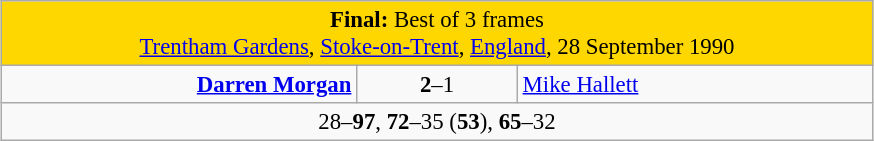<table class="wikitable" style="font-size: 95%; margin: 1em auto 1em auto;">
<tr>
<td colspan="3" align="center" bgcolor="#ffd700"><strong>Final:</strong> Best of 3 frames<br><a href='#'>Trentham Gardens</a>, <a href='#'>Stoke-on-Trent</a>, <a href='#'>England</a>, 28 September 1990</td>
</tr>
<tr>
<td width="230" align="right"><strong><a href='#'>Darren Morgan</a></strong> <br></td>
<td width="100" align="center"><strong>2</strong>–1</td>
<td width="230"><a href='#'>Mike Hallett</a> <br></td>
</tr>
<tr>
<td colspan="3" align="center" style="font-size: 100%">28–<strong>97</strong>, <strong>72</strong>–35 (<strong>53</strong>), <strong>65</strong>–32</td>
</tr>
</table>
